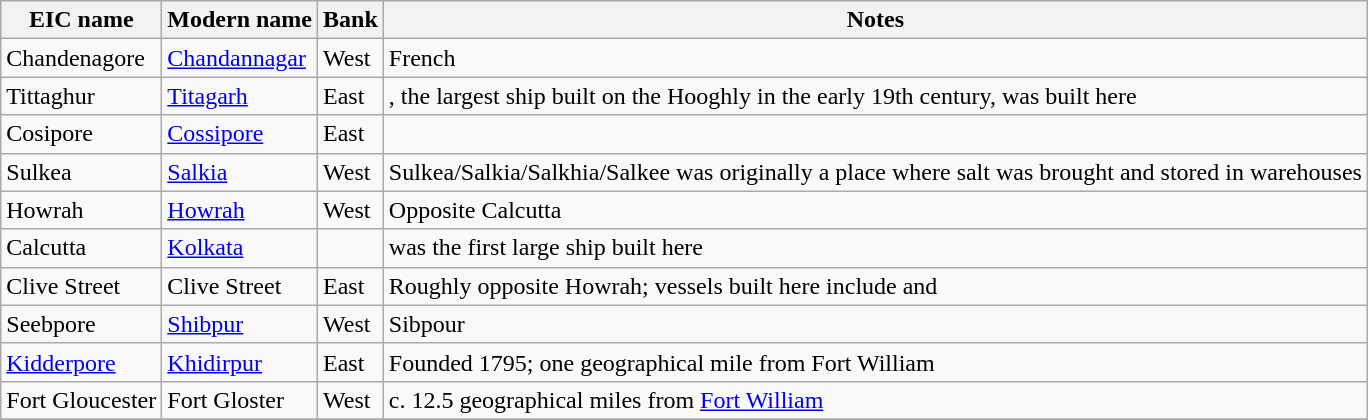<table class="sortable wikitable">
<tr>
<th>EIC name</th>
<th>Modern name</th>
<th>Bank</th>
<th>Notes</th>
</tr>
<tr>
<td>Chandenagore</td>
<td><a href='#'>Chandannagar</a></td>
<td>West</td>
<td>French</td>
</tr>
<tr>
<td>Tittaghur</td>
<td><a href='#'>Titagarh</a></td>
<td>East</td>
<td>, the largest ship built on the Hooghly in the early 19th century, was built here</td>
</tr>
<tr>
<td>Cosipore</td>
<td><a href='#'>Cossipore</a></td>
<td>East</td>
<td></td>
</tr>
<tr>
<td>Sulkea</td>
<td><a href='#'>Salkia</a></td>
<td>West</td>
<td>Sulkea/Salkia/Salkhia/Salkee was originally a place where salt was brought and stored in warehouses</td>
</tr>
<tr>
<td>Howrah</td>
<td><a href='#'>Howrah</a></td>
<td>West</td>
<td>Opposite Calcutta</td>
</tr>
<tr>
<td>Calcutta</td>
<td><a href='#'>Kolkata</a></td>
<td></td>
<td> was the first large ship built here</td>
</tr>
<tr>
<td>Clive Street</td>
<td>Clive Street</td>
<td>East</td>
<td>Roughly opposite Howrah; vessels built here include  and </td>
</tr>
<tr>
<td>Seebpore</td>
<td><a href='#'>Shibpur</a></td>
<td>West</td>
<td>Sibpour</td>
</tr>
<tr>
<td><a href='#'>Kidderpore</a></td>
<td><a href='#'>Khidirpur</a></td>
<td>East</td>
<td>Founded 1795; one geographical mile from Fort William</td>
</tr>
<tr>
<td>Fort Gloucester</td>
<td>Fort Gloster</td>
<td>West</td>
<td>c. 12.5 geographical miles from <a href='#'>Fort William</a></td>
</tr>
<tr>
</tr>
</table>
